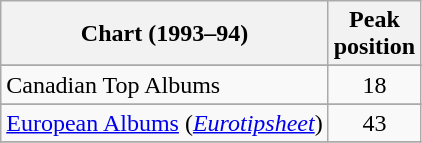<table class="wikitable sortable">
<tr>
<th>Chart (1993–94)</th>
<th>Peak<br>position</th>
</tr>
<tr>
</tr>
<tr>
</tr>
<tr>
<td>Canadian Top Albums</td>
<td style="text-align:center;">18</td>
</tr>
<tr>
</tr>
<tr>
</tr>
<tr>
</tr>
<tr>
</tr>
<tr>
</tr>
<tr>
<td><a href='#'>European Albums</a> (<em><a href='#'>Eurotipsheet</a></em>)</td>
<td style="text-align:center;">43</td>
</tr>
<tr>
</tr>
</table>
